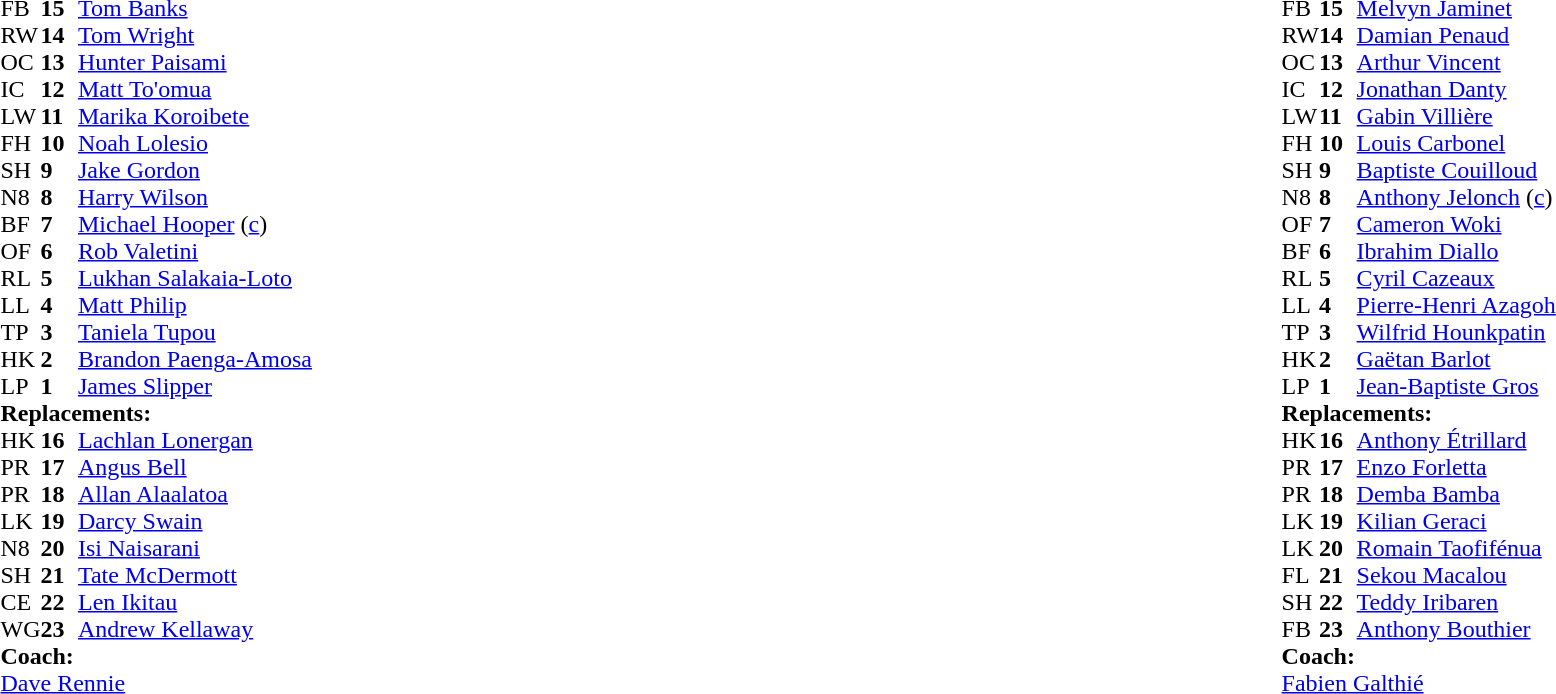<table style="width:100%">
<tr>
<td style="vertical-align:top;width:50%"><br><table cellspacing="0" cellpadding="0">
<tr>
<th width="25"></th>
<th width="25"></th>
</tr>
<tr>
<td>FB</td>
<td><strong>15</strong></td>
<td><a href='#'>Tom Banks</a></td>
</tr>
<tr>
<td>RW</td>
<td><strong>14</strong></td>
<td><a href='#'>Tom Wright</a></td>
<td></td>
<td></td>
</tr>
<tr>
<td>OC</td>
<td><strong>13</strong></td>
<td><a href='#'>Hunter Paisami</a></td>
<td></td>
<td></td>
<td></td>
</tr>
<tr>
<td>IC</td>
<td><strong>12</strong></td>
<td><a href='#'>Matt To'omua</a></td>
<td></td>
<td></td>
<td></td>
</tr>
<tr>
<td>LW</td>
<td><strong>11</strong></td>
<td><a href='#'>Marika Koroibete</a></td>
</tr>
<tr>
<td>FH</td>
<td><strong>10</strong></td>
<td><a href='#'>Noah Lolesio</a></td>
</tr>
<tr>
<td>SH</td>
<td><strong>9</strong></td>
<td><a href='#'>Jake Gordon</a></td>
<td></td>
<td></td>
</tr>
<tr>
<td>N8</td>
<td><strong>8</strong></td>
<td><a href='#'>Harry Wilson</a></td>
</tr>
<tr>
<td>BF</td>
<td><strong>7</strong></td>
<td><a href='#'>Michael Hooper</a> (<a href='#'>c</a>)</td>
</tr>
<tr>
<td>OF</td>
<td><strong>6</strong></td>
<td><a href='#'>Rob Valetini</a></td>
</tr>
<tr>
<td>RL</td>
<td><strong>5</strong></td>
<td><a href='#'>Lukhan Salakaia-Loto</a></td>
</tr>
<tr>
<td>LL</td>
<td><strong>4</strong></td>
<td><a href='#'>Matt Philip</a></td>
<td></td>
<td></td>
</tr>
<tr>
<td>TP</td>
<td><strong>3</strong></td>
<td><a href='#'>Taniela Tupou</a></td>
<td></td>
<td></td>
</tr>
<tr>
<td>HK</td>
<td><strong>2</strong></td>
<td><a href='#'>Brandon Paenga-Amosa</a></td>
<td></td>
<td></td>
</tr>
<tr>
<td>LP</td>
<td><strong>1</strong></td>
<td><a href='#'>James Slipper</a></td>
<td></td>
<td></td>
</tr>
<tr>
<td colspan=3><strong>Replacements:</strong></td>
</tr>
<tr>
<td>HK</td>
<td><strong>16</strong></td>
<td><a href='#'>Lachlan Lonergan</a></td>
<td></td>
<td></td>
</tr>
<tr>
<td>PR</td>
<td><strong>17</strong></td>
<td><a href='#'>Angus Bell</a></td>
<td></td>
<td></td>
</tr>
<tr>
<td>PR</td>
<td><strong>18</strong></td>
<td><a href='#'>Allan Alaalatoa</a></td>
<td></td>
<td></td>
</tr>
<tr>
<td>LK</td>
<td><strong>19</strong></td>
<td><a href='#'>Darcy Swain</a></td>
<td></td>
<td></td>
</tr>
<tr>
<td>N8</td>
<td><strong>20</strong></td>
<td><a href='#'>Isi Naisarani</a></td>
<td></td>
<td></td>
</tr>
<tr>
<td>SH</td>
<td><strong>21</strong></td>
<td><a href='#'>Tate McDermott</a></td>
<td></td>
<td></td>
</tr>
<tr>
<td>CE</td>
<td><strong>22</strong></td>
<td><a href='#'>Len Ikitau</a></td>
<td></td>
<td></td>
</tr>
<tr>
<td>WG</td>
<td><strong>23</strong></td>
<td><a href='#'>Andrew Kellaway</a></td>
<td></td>
<td></td>
</tr>
<tr>
<td colspan=3><strong>Coach:</strong></td>
</tr>
<tr>
<td colspan="4"> <a href='#'>Dave Rennie</a></td>
</tr>
</table>
</td>
<td valign=top></td>
<td style="vertical-align:top;width:50%"><br><table cellspacing="0" cellpadding="0" style="margin:auto">
<tr>
<th width="25"></th>
<th width="25"></th>
</tr>
<tr>
<td>FB</td>
<td><strong>15</strong></td>
<td><a href='#'>Melvyn Jaminet</a></td>
</tr>
<tr>
<td>RW</td>
<td><strong>14</strong></td>
<td><a href='#'>Damian Penaud</a></td>
</tr>
<tr>
<td>OC</td>
<td><strong>13</strong></td>
<td><a href='#'>Arthur Vincent</a></td>
</tr>
<tr>
<td>IC</td>
<td><strong>12</strong></td>
<td><a href='#'>Jonathan Danty</a></td>
</tr>
<tr>
<td>LW</td>
<td><strong>11</strong></td>
<td><a href='#'>Gabin Villière</a></td>
</tr>
<tr>
<td>FH</td>
<td><strong>10</strong></td>
<td><a href='#'>Louis Carbonel</a></td>
</tr>
<tr>
<td>SH</td>
<td><strong>9</strong></td>
<td><a href='#'>Baptiste Couilloud</a></td>
<td></td>
<td></td>
</tr>
<tr>
<td>N8</td>
<td><strong>8</strong></td>
<td><a href='#'>Anthony Jelonch</a> (<a href='#'>c</a>)</td>
</tr>
<tr>
<td>OF</td>
<td><strong>7</strong></td>
<td><a href='#'>Cameron Woki</a></td>
</tr>
<tr>
<td>BF</td>
<td><strong>6</strong></td>
<td><a href='#'>Ibrahim Diallo</a></td>
<td></td>
<td></td>
</tr>
<tr>
<td>RL</td>
<td><strong>5</strong></td>
<td><a href='#'>Cyril Cazeaux</a></td>
<td></td>
<td></td>
</tr>
<tr>
<td>LL</td>
<td><strong>4</strong></td>
<td><a href='#'>Pierre-Henri Azagoh</a></td>
<td></td>
<td></td>
</tr>
<tr>
<td>TP</td>
<td><strong>3</strong></td>
<td><a href='#'>Wilfrid Hounkpatin</a></td>
<td></td>
<td></td>
</tr>
<tr>
<td>HK</td>
<td><strong>2</strong></td>
<td><a href='#'>Gaëtan Barlot</a></td>
<td></td>
<td></td>
</tr>
<tr>
<td>LP</td>
<td><strong>1</strong></td>
<td><a href='#'>Jean-Baptiste Gros</a></td>
<td></td>
<td></td>
</tr>
<tr>
<td colspan=3><strong>Replacements:</strong></td>
</tr>
<tr>
<td>HK</td>
<td><strong>16</strong></td>
<td><a href='#'>Anthony Étrillard</a></td>
<td></td>
<td></td>
</tr>
<tr>
<td>PR</td>
<td><strong>17</strong></td>
<td><a href='#'>Enzo Forletta</a></td>
<td></td>
<td></td>
</tr>
<tr>
<td>PR</td>
<td><strong>18</strong></td>
<td><a href='#'>Demba Bamba</a></td>
<td></td>
<td></td>
</tr>
<tr>
<td>LK</td>
<td><strong>19</strong></td>
<td><a href='#'>Kilian Geraci</a></td>
<td></td>
<td></td>
<td></td>
</tr>
<tr>
<td>LK</td>
<td><strong>20</strong></td>
<td><a href='#'>Romain Taofifénua</a></td>
<td></td>
<td></td>
</tr>
<tr>
<td>FL</td>
<td><strong>21</strong></td>
<td><a href='#'>Sekou Macalou</a></td>
<td></td>
<td></td>
</tr>
<tr>
<td>SH</td>
<td><strong>22</strong></td>
<td><a href='#'>Teddy Iribaren</a></td>
<td></td>
<td></td>
</tr>
<tr>
<td>FB</td>
<td><strong>23</strong></td>
<td><a href='#'>Anthony Bouthier</a></td>
<td></td>
<td></td>
<td></td>
</tr>
<tr>
<td colspan=3><strong>Coach:</strong></td>
</tr>
<tr>
<td colspan="4"> <a href='#'>Fabien Galthié</a></td>
</tr>
</table>
</td>
</tr>
</table>
